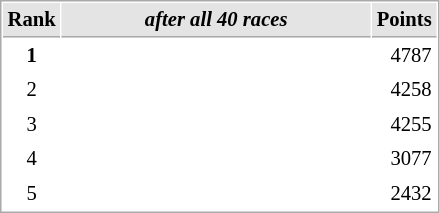<table cellspacing="1" cellpadding="3" style="border:1px solid #aaa; font-size:86%;">
<tr style="background:#e4e4e4;">
<th style="border-bottom:1px solid #aaa; width:10px;">Rank</th>
<th style="border-bottom:1px solid #aaa; width:200px; white-space:nowrap;"><em>after all 40 races</em> </th>
<th style="border-bottom:1px solid #aaa; width:20px;">Points</th>
</tr>
<tr>
<td style="text-align:center;"><strong>1</strong></td>
<td><strong> </strong></td>
<td align="right">4787</td>
</tr>
<tr>
<td style="text-align:center;">2</td>
<td></td>
<td align="right">4258</td>
</tr>
<tr>
<td style="text-align:center;">3</td>
<td>  </td>
<td align="right">4255</td>
</tr>
<tr>
<td style="text-align:center;">4</td>
<td></td>
<td align="right">3077</td>
</tr>
<tr>
<td style="text-align:center;">5</td>
<td></td>
<td align="right">2432</td>
</tr>
</table>
